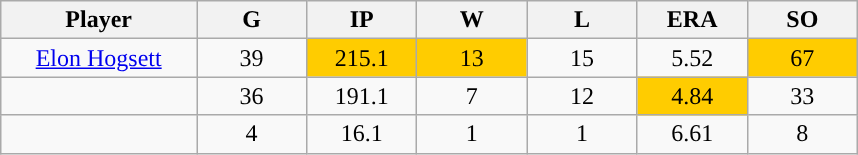<table class="wikitable sortable">
<tr>
<th bgcolor="#DDDDFF" width="16%">Player</th>
<th bgcolor="#DDDDFF" width="9%">G</th>
<th bgcolor="#DDDDFF" width="9%">IP</th>
<th bgcolor="#DDDDFF" width="9%">W</th>
<th bgcolor="#DDDDFF" width="9%">L</th>
<th bgcolor="#DDDDFF" width="9%">ERA</th>
<th bgcolor="#DDDDFF" width="9%">SO</th>
</tr>
<tr align="center">
<td><a href='#'>Elon Hogsett</a></td>
<td>39</td>
<td style="background:#fc0;">215.1</td>
<td style="background:#fc0;">13</td>
<td>15</td>
<td>5.52</td>
<td style="background:#fc0;">67</td>
</tr>
<tr align=center>
<td></td>
<td>36</td>
<td>191.1</td>
<td>7</td>
<td>12</td>
<td style="background:#fc0;">4.84</td>
<td>33</td>
</tr>
<tr align="center">
<td></td>
<td>4</td>
<td>16.1</td>
<td>1</td>
<td>1</td>
<td>6.61</td>
<td>8</td>
</tr>
</table>
